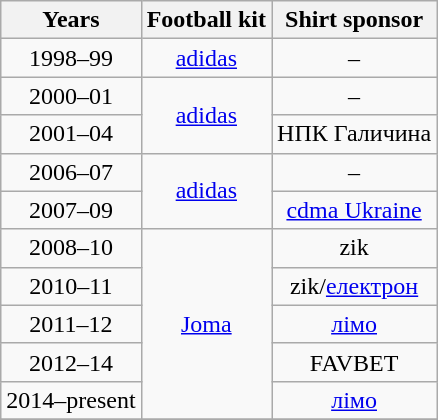<table class="wikitable" style="text-align: center">
<tr>
<th>Years</th>
<th>Football kit</th>
<th>Shirt sponsor</th>
</tr>
<tr>
<td>1998–99</td>
<td><a href='#'>adidas</a></td>
<td>–</td>
</tr>
<tr>
<td>2000–01</td>
<td rowspan=2><a href='#'>adidas</a></td>
<td>–</td>
</tr>
<tr>
<td>2001–04</td>
<td>НПК Галичина</td>
</tr>
<tr>
<td>2006–07</td>
<td rowspan=2><a href='#'>adidas</a></td>
<td>–</td>
</tr>
<tr>
<td>2007–09</td>
<td><a href='#'>cdma Ukraine</a></td>
</tr>
<tr>
<td>2008–10</td>
<td rowspan=5><a href='#'>Joma</a></td>
<td>zik</td>
</tr>
<tr>
<td>2010–11</td>
<td>zik/<a href='#'>електрон</a></td>
</tr>
<tr>
<td>2011–12</td>
<td><a href='#'>лімо</a></td>
</tr>
<tr>
<td>2012–14</td>
<td>FAVBET</td>
</tr>
<tr>
<td>2014–present</td>
<td><a href='#'>лімо</a></td>
</tr>
<tr>
</tr>
</table>
